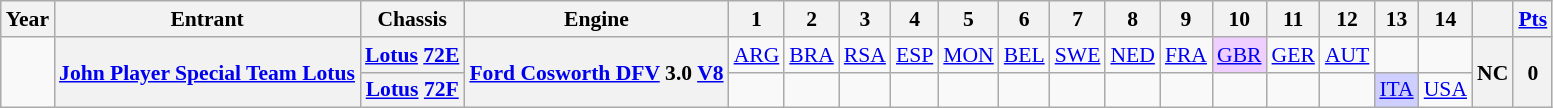<table class="wikitable" style="text-align:center; font-size:90%">
<tr>
<th>Year</th>
<th>Entrant</th>
<th>Chassis</th>
<th>Engine</th>
<th>1</th>
<th>2</th>
<th>3</th>
<th>4</th>
<th>5</th>
<th>6</th>
<th>7</th>
<th>8</th>
<th>9</th>
<th>10</th>
<th>11</th>
<th>12</th>
<th>13</th>
<th>14</th>
<th></th>
<th><a href='#'>Pts</a></th>
</tr>
<tr>
<td rowspan=2></td>
<th rowspan=2><a href='#'>John Player Special Team Lotus</a></th>
<th><a href='#'>Lotus</a> <a href='#'>72E</a></th>
<th rowspan=2><a href='#'>Ford Cosworth DFV</a> 3.0 <a href='#'>V8</a></th>
<td><a href='#'>ARG</a></td>
<td><a href='#'>BRA</a></td>
<td><a href='#'>RSA</a></td>
<td><a href='#'>ESP</a></td>
<td><a href='#'>MON</a></td>
<td><a href='#'>BEL</a></td>
<td><a href='#'>SWE</a></td>
<td><a href='#'>NED</a></td>
<td><a href='#'>FRA</a></td>
<td style="background:#EFCFFF;"><a href='#'>GBR</a><br></td>
<td><a href='#'>GER</a></td>
<td><a href='#'>AUT</a></td>
<td></td>
<td></td>
<th rowspan=2>NC</th>
<th rowspan=2>0</th>
</tr>
<tr>
<th><a href='#'>Lotus</a> <a href='#'>72F</a></th>
<td></td>
<td></td>
<td></td>
<td></td>
<td></td>
<td></td>
<td></td>
<td></td>
<td></td>
<td></td>
<td></td>
<td></td>
<td style="background:#CFCFFF;"><a href='#'>ITA</a><br></td>
<td><a href='#'>USA</a></td>
</tr>
</table>
